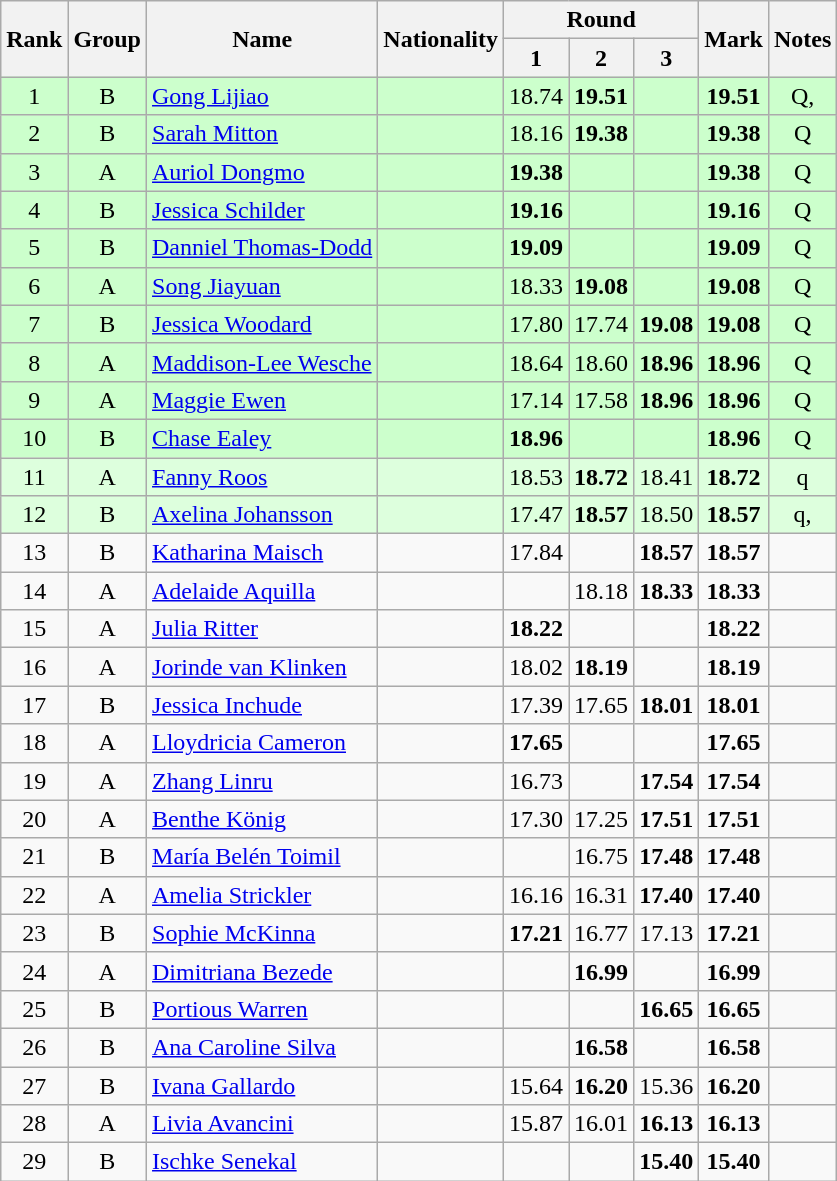<table class="wikitable sortable" style="text-align:center">
<tr>
<th rowspan=2>Rank</th>
<th rowspan=2>Group</th>
<th rowspan=2>Name</th>
<th rowspan=2>Nationality</th>
<th colspan=3>Round</th>
<th rowspan=2>Mark</th>
<th rowspan=2>Notes</th>
</tr>
<tr>
<th>1</th>
<th>2</th>
<th>3</th>
</tr>
<tr bgcolor=ccffcc>
<td>1</td>
<td>B</td>
<td align=left><a href='#'>Gong Lijiao</a></td>
<td align=left></td>
<td>18.74</td>
<td><strong>19.51</strong></td>
<td></td>
<td><strong>19.51</strong></td>
<td>Q, </td>
</tr>
<tr bgcolor=ccffcc>
<td>2</td>
<td>B</td>
<td align=left><a href='#'>Sarah Mitton</a></td>
<td align=left></td>
<td>18.16</td>
<td><strong>19.38</strong></td>
<td></td>
<td><strong>19.38</strong></td>
<td>Q</td>
</tr>
<tr bgcolor=ccffcc>
<td>3</td>
<td>A</td>
<td align=left><a href='#'>Auriol Dongmo</a></td>
<td align=left></td>
<td><strong>19.38</strong></td>
<td></td>
<td></td>
<td><strong>19.38</strong></td>
<td>Q</td>
</tr>
<tr bgcolor=ccffcc>
<td>4</td>
<td>B</td>
<td align=left><a href='#'>Jessica Schilder</a></td>
<td align=left></td>
<td><strong>19.16</strong></td>
<td></td>
<td></td>
<td><strong>19.16</strong></td>
<td>Q</td>
</tr>
<tr bgcolor=ccffcc>
<td>5</td>
<td>B</td>
<td align=left><a href='#'>Danniel Thomas-Dodd</a></td>
<td align=left></td>
<td><strong>19.09</strong></td>
<td></td>
<td></td>
<td><strong>19.09</strong></td>
<td>Q</td>
</tr>
<tr bgcolor=ccffcc>
<td>6</td>
<td>A</td>
<td align=left><a href='#'>Song Jiayuan</a></td>
<td align=left></td>
<td>18.33</td>
<td><strong>19.08</strong></td>
<td></td>
<td><strong>19.08</strong></td>
<td>Q</td>
</tr>
<tr bgcolor=ccffcc>
<td>7</td>
<td>B</td>
<td align=left><a href='#'>Jessica Woodard</a></td>
<td align=left></td>
<td>17.80</td>
<td>17.74</td>
<td><strong>19.08</strong></td>
<td><strong>19.08</strong></td>
<td>Q</td>
</tr>
<tr bgcolor=ccffcc>
<td>8</td>
<td>A</td>
<td align=left><a href='#'>Maddison-Lee Wesche</a></td>
<td align=left></td>
<td>18.64</td>
<td>18.60</td>
<td><strong>18.96</strong></td>
<td><strong>18.96</strong></td>
<td>Q</td>
</tr>
<tr bgcolor=ccffcc>
<td>9</td>
<td>A</td>
<td align=left><a href='#'>Maggie Ewen</a></td>
<td align=left></td>
<td>17.14</td>
<td>17.58</td>
<td><strong>18.96</strong></td>
<td><strong>18.96</strong></td>
<td>Q</td>
</tr>
<tr bgcolor=ccffcc>
<td>10</td>
<td>B</td>
<td align=left><a href='#'>Chase Ealey</a></td>
<td align=left></td>
<td><strong>18.96</strong></td>
<td></td>
<td></td>
<td><strong>18.96</strong></td>
<td>Q</td>
</tr>
<tr bgcolor=ddffdd>
<td>11</td>
<td>A</td>
<td align=left><a href='#'>Fanny Roos</a></td>
<td align=left></td>
<td>18.53</td>
<td><strong>18.72</strong></td>
<td>18.41</td>
<td><strong>18.72</strong></td>
<td>q</td>
</tr>
<tr bgcolor=ddffdd>
<td>12</td>
<td>B</td>
<td align=left><a href='#'>Axelina Johansson</a></td>
<td align=left></td>
<td>17.47</td>
<td><strong>18.57</strong></td>
<td>18.50</td>
<td><strong>18.57</strong></td>
<td>q, </td>
</tr>
<tr>
<td>13</td>
<td>B</td>
<td align=left><a href='#'>Katharina Maisch</a></td>
<td align=left></td>
<td>17.84</td>
<td></td>
<td><strong>18.57</strong></td>
<td><strong>18.57</strong></td>
<td></td>
</tr>
<tr>
<td>14</td>
<td>A</td>
<td align=left><a href='#'>Adelaide Aquilla</a></td>
<td align=left></td>
<td></td>
<td>18.18</td>
<td><strong>18.33</strong></td>
<td><strong>18.33</strong></td>
<td></td>
</tr>
<tr>
<td>15</td>
<td>A</td>
<td align=left><a href='#'>Julia Ritter</a></td>
<td align=left></td>
<td><strong>18.22</strong></td>
<td></td>
<td></td>
<td><strong>18.22</strong></td>
<td></td>
</tr>
<tr>
<td>16</td>
<td>A</td>
<td align=left><a href='#'>Jorinde van Klinken</a></td>
<td align=left></td>
<td>18.02</td>
<td><strong>18.19</strong></td>
<td></td>
<td><strong>18.19</strong></td>
<td></td>
</tr>
<tr>
<td>17</td>
<td>B</td>
<td align=left><a href='#'>Jessica Inchude</a></td>
<td align=left></td>
<td>17.39</td>
<td>17.65</td>
<td><strong>18.01</strong></td>
<td><strong>18.01</strong></td>
<td></td>
</tr>
<tr>
<td>18</td>
<td>A</td>
<td align=left><a href='#'>Lloydricia Cameron</a></td>
<td align=left></td>
<td><strong>17.65</strong></td>
<td></td>
<td></td>
<td><strong>17.65</strong></td>
<td></td>
</tr>
<tr>
<td>19</td>
<td>A</td>
<td align=left><a href='#'>Zhang Linru</a></td>
<td align=left></td>
<td>16.73</td>
<td></td>
<td><strong>17.54</strong></td>
<td><strong>17.54</strong></td>
<td></td>
</tr>
<tr>
<td>20</td>
<td>A</td>
<td align=left><a href='#'>Benthe König</a></td>
<td align=left></td>
<td>17.30</td>
<td>17.25</td>
<td><strong>17.51</strong></td>
<td><strong>17.51</strong></td>
<td></td>
</tr>
<tr>
<td>21</td>
<td>B</td>
<td align=left><a href='#'>María Belén Toimil</a></td>
<td align=left></td>
<td></td>
<td>16.75</td>
<td><strong>17.48</strong></td>
<td><strong>17.48</strong></td>
<td></td>
</tr>
<tr>
<td>22</td>
<td>A</td>
<td align=left><a href='#'>Amelia Strickler</a></td>
<td align=left></td>
<td>16.16</td>
<td>16.31</td>
<td><strong>17.40</strong></td>
<td><strong>17.40</strong></td>
<td></td>
</tr>
<tr>
<td>23</td>
<td>B</td>
<td align=left><a href='#'>Sophie McKinna</a></td>
<td align=left></td>
<td><strong>17.21</strong></td>
<td>16.77</td>
<td>17.13</td>
<td><strong>17.21</strong></td>
<td></td>
</tr>
<tr>
<td>24</td>
<td>A</td>
<td align=left><a href='#'>Dimitriana Bezede</a></td>
<td align=left></td>
<td></td>
<td><strong>16.99</strong></td>
<td></td>
<td><strong>16.99</strong></td>
<td></td>
</tr>
<tr>
<td>25</td>
<td>B</td>
<td align=left><a href='#'>Portious Warren</a></td>
<td align=left></td>
<td></td>
<td></td>
<td><strong>16.65</strong></td>
<td><strong>16.65</strong></td>
<td></td>
</tr>
<tr>
<td>26</td>
<td>B</td>
<td align=left><a href='#'>Ana Caroline Silva</a></td>
<td align=left></td>
<td></td>
<td><strong>16.58</strong></td>
<td></td>
<td><strong>16.58</strong></td>
<td></td>
</tr>
<tr>
<td>27</td>
<td>B</td>
<td align=left><a href='#'>Ivana Gallardo</a></td>
<td align=left></td>
<td>15.64</td>
<td><strong>16.20</strong></td>
<td>15.36</td>
<td><strong>16.20</strong></td>
<td></td>
</tr>
<tr>
<td>28</td>
<td>A</td>
<td align=left><a href='#'>Livia Avancini</a></td>
<td align=left></td>
<td>15.87</td>
<td>16.01</td>
<td><strong>16.13</strong></td>
<td><strong>16.13</strong></td>
<td></td>
</tr>
<tr>
<td>29</td>
<td>B</td>
<td align=left><a href='#'>Ischke Senekal</a></td>
<td align=left></td>
<td></td>
<td></td>
<td><strong>15.40</strong></td>
<td><strong>15.40</strong></td>
<td></td>
</tr>
</table>
